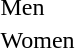<table>
<tr>
<td>Men</td>
<td></td>
<td></td>
<td></td>
</tr>
<tr>
<td>Women</td>
<td></td>
<td></td>
<td></td>
</tr>
</table>
